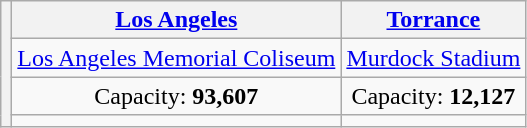<table class="wikitable" style="text-align:center">
<tr>
<th rowspan="4"></th>
<th><a href='#'>Los Angeles</a></th>
<th><a href='#'>Torrance</a></th>
</tr>
<tr>
<td><a href='#'>Los Angeles Memorial Coliseum</a></td>
<td><a href='#'>Murdock Stadium</a></td>
</tr>
<tr>
<td>Capacity: <strong>93,607</strong></td>
<td>Capacity: <strong>12,127</strong></td>
</tr>
<tr>
<td></td>
<td></td>
</tr>
</table>
